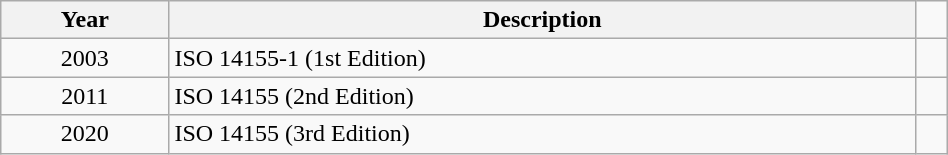<table class = "wikitable" font-size = 95%; width = 50%; background-color = transparent>
<tr>
<th>Year</th>
<th>Description</th>
</tr>
<tr>
<td align = "center">2003</td>
<td>ISO 14155-1 (1st Edition)</td>
<td></td>
</tr>
<tr>
<td align = "center">2011</td>
<td>ISO 14155 (2nd Edition)</td>
<td></td>
</tr>
<tr>
<td align = "center">2020</td>
<td>ISO 14155 (3rd Edition)</td>
<td></td>
</tr>
</table>
